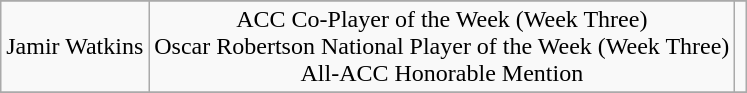<table class="wikitable sortable" style="text-align: center">
<tr align=center>
</tr>
<tr>
<td>Jamir Watkins</td>
<td>ACC Co-Player of the Week (Week Three)<br>Oscar Robertson National Player of the Week (Week Three)<br>All-ACC Honorable Mention</td>
<td></td>
</tr>
<tr>
</tr>
</table>
